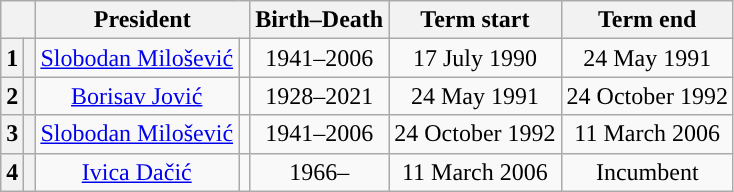<table class="wikitable" style="text-align:center">
<tr>
<th colspan="2"></th>
<th colspan="2">President</th>
<th>Birth–Death</th>
<th>Term start</th>
<th>Term end</th>
</tr>
<tr>
<th>1</th>
<th style="background:"></th>
<td><a href='#'>Slobodan Milošević</a></td>
<td></td>
<td>1941–2006</td>
<td>17 July 1990</td>
<td>24 May 1991</td>
</tr>
<tr>
<th>2</th>
<th style="background:"></th>
<td><a href='#'>Borisav Jović</a></td>
<td></td>
<td>1928–2021</td>
<td>24 May 1991</td>
<td>24 October 1992</td>
</tr>
<tr>
<th>3</th>
<th style="background:"></th>
<td><a href='#'>Slobodan Milošević</a></td>
<td></td>
<td>1941–2006</td>
<td>24 October 1992</td>
<td>11 March 2006</td>
</tr>
<tr>
<th>4</th>
<th style="background:"></th>
<td><a href='#'>Ivica Dačić</a></td>
<td></td>
<td>1966–</td>
<td>11 March 2006</td>
<td>Incumbent</td>
</tr>
</table>
